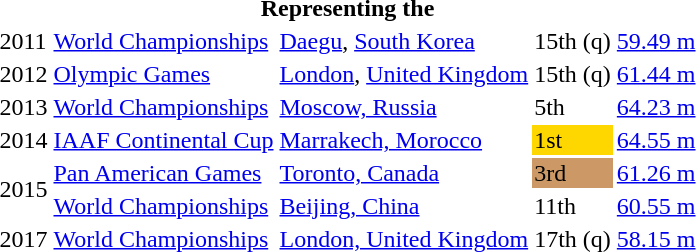<table>
<tr>
<th colspan="5">Representing the </th>
</tr>
<tr>
<td>2011</td>
<td><a href='#'>World Championships</a></td>
<td><a href='#'>Daegu</a>, <a href='#'>South Korea</a></td>
<td>15th (q)</td>
<td><a href='#'>59.49 m</a></td>
</tr>
<tr>
<td>2012</td>
<td><a href='#'>Olympic Games</a></td>
<td><a href='#'>London</a>, <a href='#'>United Kingdom</a></td>
<td>15th (q)</td>
<td><a href='#'>61.44 m</a></td>
</tr>
<tr>
<td>2013</td>
<td><a href='#'>World Championships</a></td>
<td><a href='#'>Moscow, Russia</a></td>
<td>5th</td>
<td><a href='#'>64.23 m</a></td>
</tr>
<tr>
<td>2014</td>
<td><a href='#'>IAAF Continental Cup</a></td>
<td><a href='#'>Marrakech, Morocco</a></td>
<td bgcolor=gold>1st</td>
<td><a href='#'>64.55 m</a></td>
</tr>
<tr>
<td rowspan=2>2015</td>
<td><a href='#'>Pan American Games</a></td>
<td><a href='#'>Toronto, Canada</a></td>
<td bgcolor=cc9966>3rd</td>
<td><a href='#'>61.26 m</a></td>
</tr>
<tr>
<td><a href='#'>World Championships</a></td>
<td><a href='#'>Beijing, China</a></td>
<td>11th</td>
<td><a href='#'>60.55 m</a></td>
</tr>
<tr>
<td>2017</td>
<td><a href='#'>World Championships</a></td>
<td><a href='#'>London, United Kingdom</a></td>
<td>17th (q)</td>
<td><a href='#'>58.15 m</a></td>
</tr>
</table>
